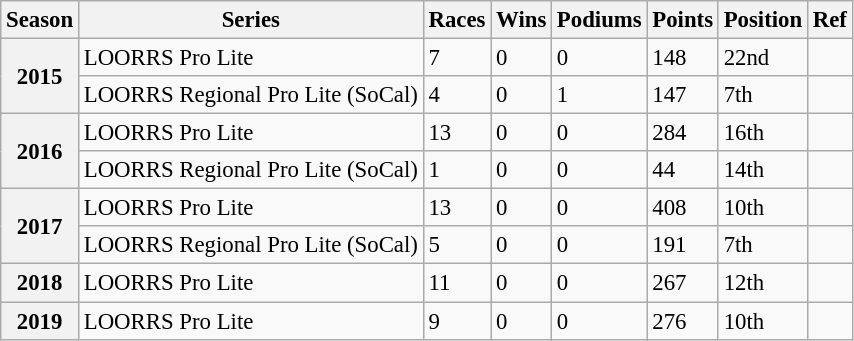<table class="wikitable" style="font-size: 95%;">
<tr>
<th>Season</th>
<th>Series</th>
<th>Races</th>
<th>Wins</th>
<th>Podiums</th>
<th>Points</th>
<th>Position</th>
<th>Ref</th>
</tr>
<tr>
<th rowspan=2>2015</th>
<td>LOORRS Pro Lite</td>
<td>7</td>
<td>0</td>
<td>0</td>
<td>148</td>
<td>22nd</td>
<td></td>
</tr>
<tr>
<td>LOORRS Regional Pro Lite (SoCal)</td>
<td>4</td>
<td>0</td>
<td>1</td>
<td>147</td>
<td>7th</td>
<td></td>
</tr>
<tr>
<th rowspan=2>2016</th>
<td>LOORRS Pro Lite</td>
<td>13</td>
<td>0</td>
<td>0</td>
<td>284</td>
<td>16th</td>
<td></td>
</tr>
<tr>
<td>LOORRS Regional Pro Lite (SoCal)</td>
<td>1</td>
<td>0</td>
<td>0</td>
<td>44</td>
<td>14th</td>
<td></td>
</tr>
<tr>
<th rowspan=2>2017</th>
<td>LOORRS Pro Lite</td>
<td>13</td>
<td>0</td>
<td>0</td>
<td>408</td>
<td>10th</td>
<td></td>
</tr>
<tr>
<td>LOORRS Regional Pro Lite (SoCal)</td>
<td>5</td>
<td>0</td>
<td>0</td>
<td>191</td>
<td>7th</td>
<td></td>
</tr>
<tr>
<th>2018</th>
<td>LOORRS Pro Lite</td>
<td>11</td>
<td>0</td>
<td>0</td>
<td>267</td>
<td>12th</td>
<td></td>
</tr>
<tr>
<th>2019</th>
<td>LOORRS Pro Lite</td>
<td>9</td>
<td>0</td>
<td>0</td>
<td>276</td>
<td>10th</td>
<td></td>
</tr>
</table>
